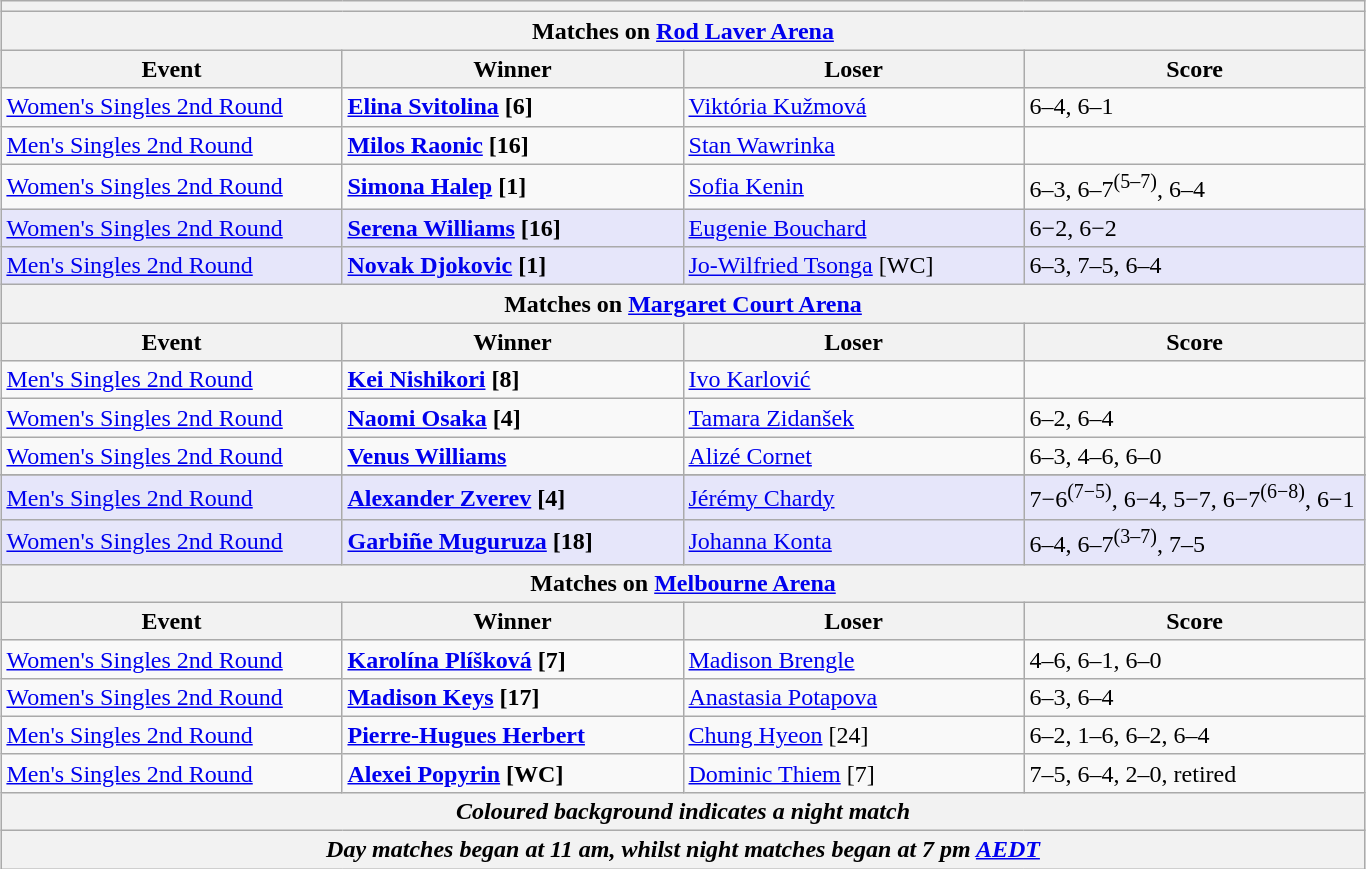<table class="wikitable collapsible uncollapsed" style="margin:1em auto;">
<tr>
<th colspan=4></th>
</tr>
<tr>
<th colspan=4><strong>Matches on <a href='#'>Rod Laver Arena</a></strong></th>
</tr>
<tr>
<th style="width:220px;">Event</th>
<th style="width:220px;">Winner</th>
<th style="width:220px;">Loser</th>
<th style="width:220px;">Score</th>
</tr>
<tr>
<td><a href='#'>Women's Singles 2nd Round</a></td>
<td> <strong><a href='#'>Elina Svitolina</a> [6]</strong></td>
<td> <a href='#'>Viktória Kužmová</a></td>
<td>6–4, 6–1</td>
</tr>
<tr>
<td><a href='#'>Men's Singles 2nd Round</a></td>
<td> <strong><a href='#'>Milos Raonic</a> [16]</strong></td>
<td> <a href='#'>Stan Wawrinka</a></td>
<td></td>
</tr>
<tr>
<td><a href='#'>Women's Singles 2nd Round</a></td>
<td> <strong><a href='#'>Simona Halep</a> [1]</strong></td>
<td> <a href='#'>Sofia Kenin</a></td>
<td>6–3, 6–7<sup>(5–7)</sup>, 6–4</td>
</tr>
<tr bgcolor=lavender>
<td><a href='#'>Women's Singles 2nd Round</a></td>
<td> <strong><a href='#'>Serena Williams</a> [16]</strong></td>
<td> <a href='#'>Eugenie Bouchard</a></td>
<td>6−2, 6−2</td>
</tr>
<tr bgcolor=lavender>
<td><a href='#'>Men's Singles 2nd Round</a></td>
<td> <strong><a href='#'>Novak Djokovic</a> [1]</strong></td>
<td> <a href='#'>Jo-Wilfried Tsonga</a> [WC]</td>
<td>6–3, 7–5, 6–4</td>
</tr>
<tr>
<th colspan=4><strong>Matches on <a href='#'>Margaret Court Arena</a></strong></th>
</tr>
<tr>
<th style="width:220px;">Event</th>
<th style="width:220px;">Winner</th>
<th style="width:220px;">Loser</th>
<th style="width:220px;">Score</th>
</tr>
<tr>
<td><a href='#'>Men's Singles 2nd Round</a></td>
<td> <strong><a href='#'>Kei Nishikori</a> [8]</strong></td>
<td> <a href='#'>Ivo Karlović</a></td>
<td></td>
</tr>
<tr>
<td><a href='#'>Women's Singles 2nd Round</a></td>
<td> <strong><a href='#'>Naomi Osaka</a> [4]</strong></td>
<td> <a href='#'>Tamara Zidanšek</a></td>
<td>6–2, 6–4</td>
</tr>
<tr>
<td><a href='#'>Women's Singles 2nd Round</a></td>
<td> <strong><a href='#'>Venus Williams</a></strong></td>
<td> <a href='#'>Alizé Cornet</a></td>
<td>6–3, 4–6, 6–0</td>
</tr>
<tr>
</tr>
<tr bgcolor=lavender>
<td><a href='#'>Men's Singles 2nd Round</a></td>
<td> <strong><a href='#'>Alexander Zverev</a> [4]</strong></td>
<td> <a href='#'>Jérémy Chardy</a></td>
<td>7−6<sup>(7−5)</sup>, 6−4, 5−7, 6−7<sup>(6−8)</sup>, 6−1</td>
</tr>
<tr bgcolor=lavender>
<td><a href='#'>Women's Singles 2nd Round</a></td>
<td> <strong><a href='#'>Garbiñe Muguruza</a> [18]</strong></td>
<td> <a href='#'>Johanna Konta</a></td>
<td>6–4, 6–7<sup>(3–7)</sup>, 7–5</td>
</tr>
<tr>
<th colspan=4><strong>Matches on <a href='#'>Melbourne Arena</a></strong></th>
</tr>
<tr>
<th style="width:220px;">Event</th>
<th style="width:220px;">Winner</th>
<th style="width:220px;">Loser</th>
<th style="width:220px;">Score</th>
</tr>
<tr>
<td><a href='#'>Women's Singles 2nd Round</a></td>
<td> <strong><a href='#'>Karolína Plíšková</a> [7]</strong></td>
<td> <a href='#'>Madison Brengle</a></td>
<td>4–6, 6–1, 6–0</td>
</tr>
<tr>
<td><a href='#'>Women's Singles 2nd Round</a></td>
<td> <strong><a href='#'>Madison Keys</a> [17]</strong></td>
<td> <a href='#'>Anastasia Potapova</a></td>
<td>6–3, 6–4</td>
</tr>
<tr>
<td><a href='#'>Men's Singles 2nd Round</a></td>
<td> <strong><a href='#'>Pierre-Hugues Herbert</a></strong></td>
<td> <a href='#'>Chung Hyeon</a> [24]</td>
<td>6–2, 1–6, 6–2, 6–4</td>
</tr>
<tr>
<td><a href='#'>Men's Singles 2nd Round</a></td>
<td> <strong><a href='#'>Alexei Popyrin</a> [WC]</strong></td>
<td> <a href='#'>Dominic Thiem</a> [7]</td>
<td>7–5, 6–4, 2–0, retired</td>
</tr>
<tr>
<th colspan=4><em>Coloured background indicates a night match</em></th>
</tr>
<tr>
<th colspan=4><em>Day matches began at 11 am, whilst night matches began at 7 pm <a href='#'>AEDT</a></em></th>
</tr>
</table>
